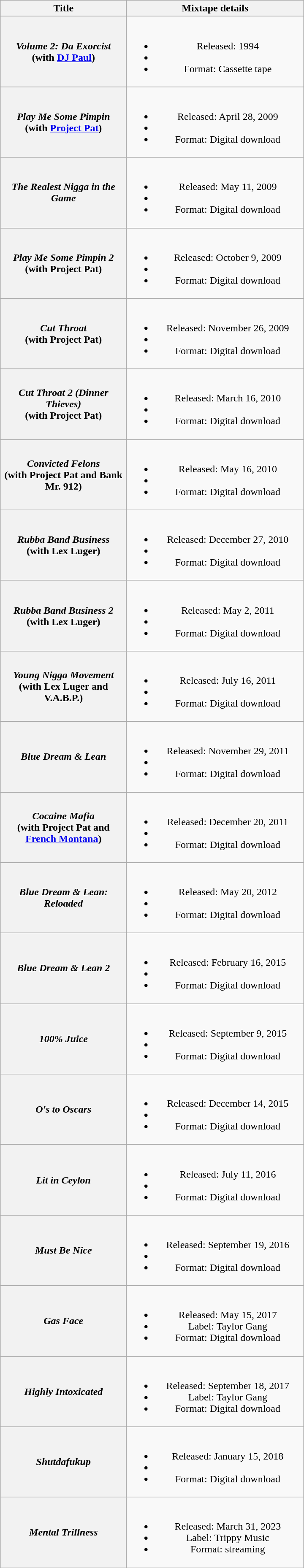<table class="wikitable plainrowheaders" style="text-align:center;">
<tr>
<th scope="col" style="width:12em;">Title</th>
<th scope="col" style="width:17em;">Mixtape details</th>
</tr>
<tr>
<th scope="row"><em>Volume 2: Da Exorcist</em><br><span>(with <a href='#'>DJ Paul</a>)</span></th>
<td><br><ul><li>Released: 1994</li><li></li><li>Format: Cassette tape</li></ul></td>
</tr>
<tr>
</tr>
<tr>
<th scope="row"><em>Play Me Some Pimpin</em><br><span>(with <a href='#'>Project Pat</a>)</span></th>
<td><br><ul><li>Released: April 28, 2009</li><li></li><li>Format: Digital download</li></ul></td>
</tr>
<tr>
<th scope="row"><em>The Realest Nigga in the Game</em></th>
<td><br><ul><li>Released: May 11, 2009</li><li></li><li>Format: Digital download</li></ul></td>
</tr>
<tr>
<th scope="row"><em>Play Me Some Pimpin 2</em><br><span>(with Project Pat)</span></th>
<td><br><ul><li>Released: October 9, 2009</li><li></li><li>Format: Digital download</li></ul></td>
</tr>
<tr>
<th scope="row"><em>Cut Throat</em><br><span>(with Project Pat)</span></th>
<td><br><ul><li>Released: November 26, 2009</li><li></li><li>Format: Digital download</li></ul></td>
</tr>
<tr>
<th scope="row"><em>Cut Throat 2 (Dinner Thieves)</em><br><span>(with Project Pat)</span></th>
<td><br><ul><li>Released: March 16, 2010</li><li></li><li>Format: Digital download</li></ul></td>
</tr>
<tr>
<th scope="row"><em>Convicted Felons</em><br><span>(with Project Pat and Bank Mr. 912)</span></th>
<td><br><ul><li>Released: May 16, 2010</li><li></li><li>Format: Digital download</li></ul></td>
</tr>
<tr>
<th scope="row"><em>Rubba Band Business</em><br><span>(with Lex Luger)</span></th>
<td><br><ul><li>Released: December 27, 2010</li><li></li><li>Format: Digital download</li></ul></td>
</tr>
<tr>
<th scope="row"><em>Rubba Band Business 2</em><br><span>(with Lex Luger)</span></th>
<td><br><ul><li>Released: May 2, 2011</li><li></li><li>Format: Digital download</li></ul></td>
</tr>
<tr>
<th scope="row"><em>Young Nigga Movement</em><br><span>(with Lex Luger and V.A.B.P.)</span></th>
<td><br><ul><li>Released: July 16, 2011</li><li></li><li>Format: Digital download</li></ul></td>
</tr>
<tr>
<th scope="row"><em>Blue Dream & Lean</em></th>
<td><br><ul><li>Released: November 29, 2011</li><li></li><li>Format: Digital download</li></ul></td>
</tr>
<tr>
<th scope="row"><em>Cocaine Mafia</em><br><span>(with Project Pat and <a href='#'>French Montana</a>)</span></th>
<td><br><ul><li>Released: December 20, 2011</li><li></li><li>Format: Digital download</li></ul></td>
</tr>
<tr>
<th scope="row"><em>Blue Dream & Lean: Reloaded</em></th>
<td><br><ul><li>Released: May 20, 2012</li><li></li><li>Format: Digital download</li></ul></td>
</tr>
<tr>
<th scope="row"><em>Blue Dream & Lean 2</em></th>
<td><br><ul><li>Released: February 16, 2015</li><li></li><li>Format: Digital download</li></ul></td>
</tr>
<tr>
<th scope="row"><em>100% Juice</em></th>
<td><br><ul><li>Released: September 9, 2015</li><li></li><li>Format: Digital download</li></ul></td>
</tr>
<tr>
<th scope="row"><em>O's to Oscars</em></th>
<td><br><ul><li>Released: December 14, 2015</li><li></li><li>Format: Digital download</li></ul></td>
</tr>
<tr>
<th scope="row"><em>Lit in Ceylon</em></th>
<td><br><ul><li>Released: July 11, 2016</li><li></li><li>Format: Digital download</li></ul></td>
</tr>
<tr>
<th scope="row"><em>Must Be Nice</em></th>
<td><br><ul><li>Released: September 19, 2016</li><li></li><li>Format: Digital download</li></ul></td>
</tr>
<tr>
<th scope="row"><em>Gas Face</em></th>
<td><br><ul><li>Released: May 15, 2017</li><li>Label: Taylor Gang</li><li>Format: Digital download</li></ul></td>
</tr>
<tr>
<th scope="row"><em>Highly Intoxicated</em></th>
<td><br><ul><li>Released: September 18, 2017</li><li>Label: Taylor Gang</li><li>Format: Digital download</li></ul></td>
</tr>
<tr>
<th scope="row"><em>Shutdafukup</em></th>
<td><br><ul><li>Released: January 15, 2018</li><li></li><li>Format: Digital download</li></ul></td>
</tr>
<tr>
<th scope="row"><em>Mental Trillness</em></th>
<td><br><ul><li>Released: March 31, 2023</li><li>Label: Trippy Music</li><li>Format: streaming</li></ul></td>
</tr>
</table>
